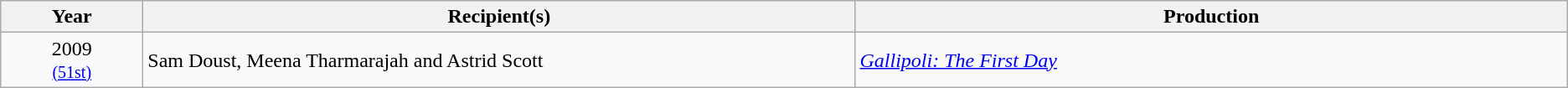<table class="sortable wikitable">
<tr>
<th width="5%">Year</th>
<th width="25%">Recipient(s)</th>
<th width="25%">Production</th>
</tr>
<tr>
<td align="center">2009<br><small><a href='#'>(51st)</a></small></td>
<td>Sam Doust, Meena Tharmarajah and Astrid Scott</td>
<td><em><a href='#'>Gallipoli: The First Day</a></em></td>
</tr>
</table>
